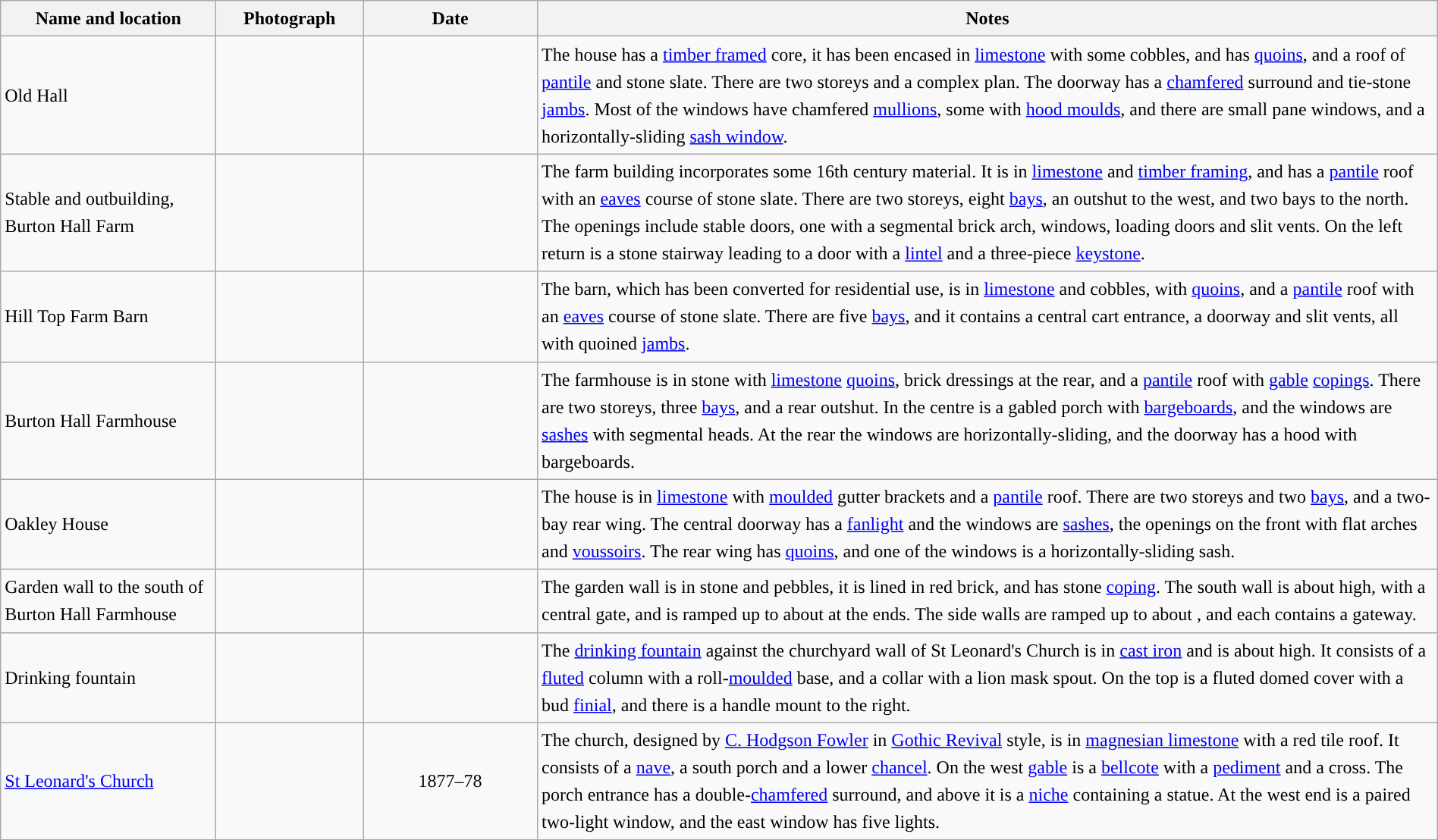<table class="wikitable sortable plainrowheaders" style="width:100%;border:0px;text-align:left;line-height:150%;">
<tr>
<th scope="col"  style="width:150px">Name and location</th>
<th scope="col"  style="width:100px" class="unsortable">Photograph</th>
<th scope="col"  style="width:120px">Date</th>
<th scope="col"  style="width:650px" class="unsortable">Notes</th>
</tr>
<tr>
<td>Old Hall<br><small></small></td>
<td></td>
<td align="center"></td>
<td>The house has a <a href='#'>timber framed</a> core, it has been encased in <a href='#'>limestone</a> with some cobbles, and has <a href='#'>quoins</a>, and a roof of <a href='#'>pantile</a> and stone slate.  There are two storeys and a complex plan.  The doorway has a <a href='#'>chamfered</a> surround and tie-stone <a href='#'>jambs</a>.  Most of the windows have chamfered <a href='#'>mullions</a>, some with <a href='#'>hood moulds</a>, and there are small pane windows, and a horizontally-sliding <a href='#'>sash window</a>.</td>
</tr>
<tr>
<td>Stable and outbuilding, Burton Hall Farm<br><small></small></td>
<td></td>
<td align="center"></td>
<td>The farm building incorporates some 16th century material.  It is in <a href='#'>limestone</a> and <a href='#'>timber framing</a>, and has a <a href='#'>pantile</a> roof with an <a href='#'>eaves</a> course of stone slate.  There are two storeys, eight <a href='#'>bays</a>, an outshut to the west, and two bays to the north.  The openings include stable doors, one with a segmental brick arch, windows, loading doors and slit vents. On the left return is a stone stairway leading to a door with a <a href='#'>lintel</a> and a three-piece <a href='#'>keystone</a>.</td>
</tr>
<tr>
<td>Hill Top Farm Barn<br><small></small></td>
<td></td>
<td align="center"></td>
<td>The barn, which has been converted for residential use, is in <a href='#'>limestone</a> and cobbles, with <a href='#'>quoins</a>, and a <a href='#'>pantile</a> roof with an <a href='#'>eaves</a> course of stone slate.  There are five <a href='#'>bays</a>, and it contains a central cart entrance, a doorway and slit vents, all with quoined <a href='#'>jambs</a>.</td>
</tr>
<tr>
<td>Burton Hall Farmhouse<br><small></small></td>
<td></td>
<td align="center"></td>
<td>The farmhouse is in stone with <a href='#'>limestone</a> <a href='#'>quoins</a>, brick dressings at the rear, and a <a href='#'>pantile</a> roof with <a href='#'>gable</a> <a href='#'>copings</a>. There are two storeys, three <a href='#'>bays</a>, and a rear outshut.  In the centre is a gabled porch with <a href='#'>bargeboards</a>, and the windows are <a href='#'>sashes</a> with segmental heads.  At the rear the windows are horizontally-sliding, and the doorway has a hood with bargeboards.</td>
</tr>
<tr>
<td>Oakley House<br><small></small></td>
<td></td>
<td align="center"></td>
<td>The house is in <a href='#'>limestone</a> with <a href='#'>moulded</a> gutter brackets and a <a href='#'>pantile</a> roof.  There are two storeys and two <a href='#'>bays</a>, and a two-bay rear wing.  The central doorway has a <a href='#'>fanlight</a> and the windows are <a href='#'>sashes</a>, the openings on the front with flat arches and <a href='#'>voussoirs</a>.  The rear wing has <a href='#'>quoins</a>, and one of the windows is a horizontally-sliding sash.</td>
</tr>
<tr>
<td>Garden wall to the south of Burton Hall Farmhouse<br><small></small></td>
<td></td>
<td align="center"></td>
<td>The garden wall is in stone and pebbles, it is lined in red brick, and has stone <a href='#'>coping</a>.  The south wall is about  high, with a central gate, and is ramped up to about  at the ends.  The side walls are ramped up to about , and each contains a gateway.</td>
</tr>
<tr>
<td>Drinking fountain<br><small></small></td>
<td></td>
<td align="center"></td>
<td>The <a href='#'>drinking fountain</a> against the churchyard wall of St Leonard's Church is in <a href='#'>cast iron</a> and is about  high.  It consists of a <a href='#'>fluted</a> column with a roll-<a href='#'>moulded</a> base, and a collar with a lion mask spout.  On the top is a fluted domed cover with a bud <a href='#'>finial</a>, and there is a handle mount to the right.</td>
</tr>
<tr>
<td><a href='#'>St Leonard's Church</a><br><small></small></td>
<td></td>
<td align="center">1877–78</td>
<td>The church, designed by <a href='#'>C. Hodgson Fowler</a> in <a href='#'>Gothic Revival</a> style, is in <a href='#'>magnesian limestone</a> with a red tile roof.  It consists of a <a href='#'>nave</a>, a south porch and a lower <a href='#'>chancel</a>.  On the west <a href='#'>gable</a> is a <a href='#'>bellcote</a> with a <a href='#'>pediment</a> and a cross.  The porch entrance has a double-<a href='#'>chamfered</a> surround, and above it is a <a href='#'>niche</a> containing a statue.  At the west end is a paired two-light window, and the east window has five lights.</td>
</tr>
<tr>
</tr>
</table>
